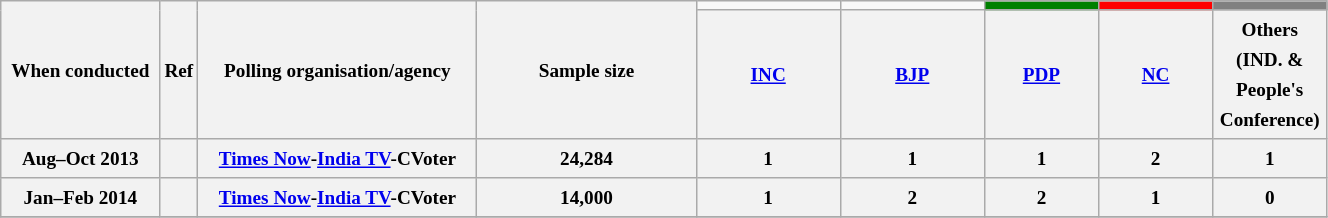<table class="wikitable" style="text-align:center;font-size:80%;line-height:20px;">
<tr>
<th class="wikitable" rowspan="2" width="100px">When conducted</th>
<th class="wikitable" rowspan="2" width="10px">Ref</th>
<th class="wikitable" rowspan="2" width="180px">Polling organisation/agency</th>
<th class="wikitable" rowspan="2" width="140px">Sample size</th>
<td bgcolor=></td>
<td bgcolor=></td>
<td style="background:green;"></td>
<td style="background:red;"></td>
<td style="background:grey;"></td>
</tr>
<tr>
<th class="wikitable" width="90px"><a href='#'>INC</a></th>
<th class="wikitable" width="90px"><a href='#'>BJP</a></th>
<th class="wikitable" width="70px"><a href='#'>PDP</a></th>
<th class="wikitable" width="70px"><a href='#'>NC</a></th>
<th class="wikitable" width="70px">Others (IND. & People's Conference)</th>
</tr>
<tr class="hintergrundfarbe2" style="text-align:center">
<th>Aug–Oct 2013</th>
<th></th>
<th><a href='#'>Times Now</a>-<a href='#'>India TV</a>-CVoter</th>
<th>24,284</th>
<th>1</th>
<th>1</th>
<th>1</th>
<th>2</th>
<th>1</th>
</tr>
<tr class="hintergrundfarbe2" style="text-align:center">
<th>Jan–Feb 2014</th>
<th></th>
<th><a href='#'>Times Now</a>-<a href='#'>India TV</a>-CVoter</th>
<th>14,000</th>
<th>1</th>
<th>2</th>
<th>2</th>
<th>1</th>
<th>0</th>
</tr>
<tr>
</tr>
</table>
